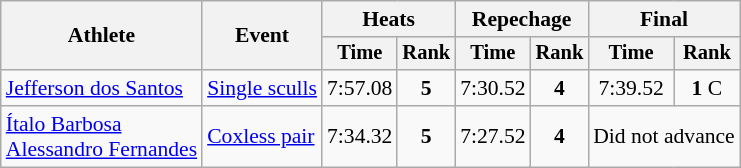<table class="wikitable" style="font-size:90%">
<tr>
<th rowspan=2>Athlete</th>
<th rowspan=2>Event</th>
<th colspan="2">Heats</th>
<th colspan="2">Repechage</th>
<th colspan="2">Final</th>
</tr>
<tr style="font-size:95%">
<th>Time</th>
<th>Rank</th>
<th>Time</th>
<th>Rank</th>
<th>Time</th>
<th>Rank</th>
</tr>
<tr align=center>
<td align=left><a href='#'>Jefferson dos Santos</a></td>
<td align=left><a href='#'>Single sculls</a></td>
<td>7:57.08</td>
<td><strong>5</strong></td>
<td>7:30.52</td>
<td><strong>4</strong></td>
<td>7:39.52</td>
<td><strong>1</strong> C</td>
</tr>
<tr align=center>
<td align=left><a href='#'>Ítalo Barbosa</a><br><a href='#'>Alessandro Fernandes</a></td>
<td align=left><a href='#'>Coxless pair</a></td>
<td>7:34.32</td>
<td><strong>5</strong></td>
<td>7:27.52</td>
<td><strong>4</strong></td>
<td align=center colspan=2>Did not advance</td>
</tr>
</table>
